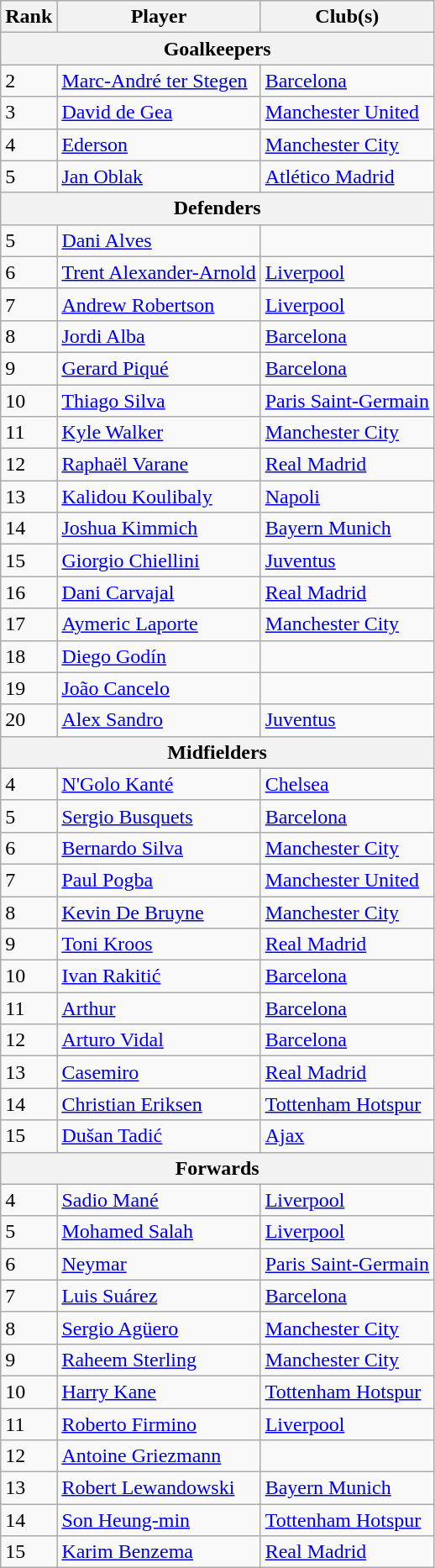<table class="wikitable mw-collapsible mw-collapsed">
<tr>
<th>Rank</th>
<th>Player</th>
<th>Club(s)</th>
</tr>
<tr>
<th colspan="3">Goalkeepers</th>
</tr>
<tr>
<td>2</td>
<td> <a href='#'>Marc-André ter Stegen</a></td>
<td> <a href='#'>Barcelona</a></td>
</tr>
<tr>
<td>3</td>
<td> <a href='#'>David de Gea</a></td>
<td> <a href='#'>Manchester United</a></td>
</tr>
<tr>
<td>4</td>
<td> <a href='#'>Ederson</a></td>
<td> <a href='#'>Manchester City</a></td>
</tr>
<tr>
<td>5</td>
<td> <a href='#'>Jan Oblak</a></td>
<td> <a href='#'>Atlético Madrid</a></td>
</tr>
<tr>
<th colspan="3">Defenders</th>
</tr>
<tr>
<td>5</td>
<td> <a href='#'>Dani Alves</a></td>
<td></td>
</tr>
<tr>
<td>6</td>
<td> <a href='#'>Trent Alexander-Arnold</a></td>
<td> <a href='#'>Liverpool</a></td>
</tr>
<tr>
<td>7</td>
<td> <a href='#'>Andrew Robertson</a></td>
<td> <a href='#'>Liverpool</a></td>
</tr>
<tr>
<td>8</td>
<td> <a href='#'>Jordi Alba</a></td>
<td> <a href='#'>Barcelona</a></td>
</tr>
<tr>
<td>9</td>
<td> <a href='#'>Gerard Piqué</a></td>
<td> <a href='#'>Barcelona</a></td>
</tr>
<tr>
<td>10</td>
<td> <a href='#'>Thiago Silva</a></td>
<td> <a href='#'>Paris Saint-Germain</a></td>
</tr>
<tr>
<td>11</td>
<td> <a href='#'>Kyle Walker</a></td>
<td> <a href='#'>Manchester City</a></td>
</tr>
<tr>
<td>12</td>
<td> <a href='#'>Raphaël Varane</a></td>
<td> <a href='#'>Real Madrid</a></td>
</tr>
<tr>
<td>13</td>
<td> <a href='#'>Kalidou Koulibaly</a></td>
<td> <a href='#'>Napoli</a></td>
</tr>
<tr>
<td>14</td>
<td> <a href='#'>Joshua Kimmich</a></td>
<td> <a href='#'>Bayern Munich</a></td>
</tr>
<tr>
<td>15</td>
<td> <a href='#'>Giorgio Chiellini</a></td>
<td> <a href='#'>Juventus</a></td>
</tr>
<tr>
<td>16</td>
<td> <a href='#'>Dani Carvajal</a></td>
<td> <a href='#'>Real Madrid</a></td>
</tr>
<tr>
<td>17</td>
<td> <a href='#'>Aymeric Laporte</a></td>
<td> <a href='#'>Manchester City</a></td>
</tr>
<tr>
<td>18</td>
<td> <a href='#'>Diego Godín</a></td>
<td></td>
</tr>
<tr>
<td>19</td>
<td> <a href='#'>João Cancelo</a></td>
<td></td>
</tr>
<tr>
<td>20</td>
<td> <a href='#'>Alex Sandro</a></td>
<td> <a href='#'>Juventus</a></td>
</tr>
<tr>
<th colspan="3">Midfielders</th>
</tr>
<tr>
<td>4</td>
<td> <a href='#'>N'Golo Kanté</a></td>
<td> <a href='#'>Chelsea</a></td>
</tr>
<tr>
<td>5</td>
<td> <a href='#'>Sergio Busquets</a></td>
<td> <a href='#'>Barcelona</a></td>
</tr>
<tr>
<td>6</td>
<td> <a href='#'>Bernardo Silva</a></td>
<td> <a href='#'>Manchester City</a></td>
</tr>
<tr>
<td>7</td>
<td> <a href='#'>Paul Pogba</a></td>
<td> <a href='#'>Manchester United</a></td>
</tr>
<tr>
<td>8</td>
<td> <a href='#'>Kevin De Bruyne</a></td>
<td> <a href='#'>Manchester City</a></td>
</tr>
<tr>
<td>9</td>
<td> <a href='#'>Toni Kroos</a></td>
<td> <a href='#'>Real Madrid</a></td>
</tr>
<tr>
<td>10</td>
<td> <a href='#'>Ivan Rakitić</a></td>
<td> <a href='#'>Barcelona</a></td>
</tr>
<tr>
<td>11</td>
<td> <a href='#'>Arthur</a></td>
<td> <a href='#'>Barcelona</a></td>
</tr>
<tr>
<td>12</td>
<td> <a href='#'>Arturo Vidal</a></td>
<td> <a href='#'>Barcelona</a></td>
</tr>
<tr>
<td>13</td>
<td> <a href='#'>Casemiro</a></td>
<td> <a href='#'>Real Madrid</a></td>
</tr>
<tr>
<td>14</td>
<td> <a href='#'>Christian Eriksen</a></td>
<td> <a href='#'>Tottenham Hotspur</a></td>
</tr>
<tr>
<td>15</td>
<td> <a href='#'>Dušan Tadić</a></td>
<td> <a href='#'>Ajax</a></td>
</tr>
<tr>
<th colspan="3">Forwards</th>
</tr>
<tr>
<td>4</td>
<td> <a href='#'>Sadio Mané</a></td>
<td> <a href='#'>Liverpool</a></td>
</tr>
<tr>
<td>5</td>
<td> <a href='#'>Mohamed Salah</a></td>
<td> <a href='#'>Liverpool</a></td>
</tr>
<tr>
<td>6</td>
<td> <a href='#'>Neymar</a></td>
<td> <a href='#'>Paris Saint-Germain</a></td>
</tr>
<tr>
<td>7</td>
<td> <a href='#'>Luis Suárez</a></td>
<td> <a href='#'>Barcelona</a></td>
</tr>
<tr>
<td>8</td>
<td> <a href='#'>Sergio Agüero</a></td>
<td> <a href='#'>Manchester City</a></td>
</tr>
<tr>
<td>9</td>
<td> <a href='#'>Raheem Sterling</a></td>
<td> <a href='#'>Manchester City</a></td>
</tr>
<tr>
<td>10</td>
<td> <a href='#'>Harry Kane</a></td>
<td> <a href='#'>Tottenham Hotspur</a></td>
</tr>
<tr>
<td>11</td>
<td> <a href='#'>Roberto Firmino</a></td>
<td> <a href='#'>Liverpool</a></td>
</tr>
<tr>
<td>12</td>
<td> <a href='#'>Antoine Griezmann</a></td>
<td></td>
</tr>
<tr>
<td>13</td>
<td> <a href='#'>Robert Lewandowski</a></td>
<td> <a href='#'>Bayern Munich</a></td>
</tr>
<tr>
<td>14</td>
<td> <a href='#'>Son Heung-min</a></td>
<td> <a href='#'>Tottenham Hotspur</a></td>
</tr>
<tr>
<td>15</td>
<td> <a href='#'>Karim Benzema</a></td>
<td> <a href='#'>Real Madrid</a></td>
</tr>
</table>
